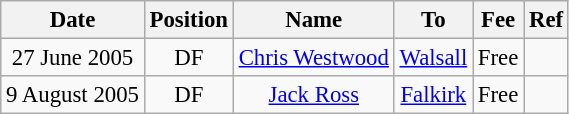<table class="wikitable" style="font-size: 95%; text-align: center;">
<tr>
<th>Date</th>
<th>Position</th>
<th>Name</th>
<th>To</th>
<th>Fee</th>
<th>Ref</th>
</tr>
<tr>
<td>27 June 2005</td>
<td>DF</td>
<td><a href='#'>Chris Westwood</a></td>
<td><a href='#'>Walsall</a></td>
<td>Free</td>
<td></td>
</tr>
<tr>
<td>9 August 2005</td>
<td>DF</td>
<td><a href='#'>Jack Ross</a></td>
<td><a href='#'>Falkirk</a></td>
<td>Free</td>
<td></td>
</tr>
</table>
